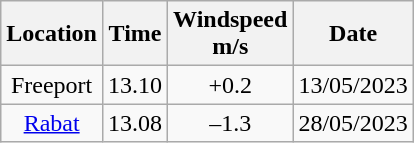<table class="wikitable" style= "text-align: center">
<tr>
<th>Location</th>
<th>Time</th>
<th>Windspeed<br>m/s</th>
<th>Date</th>
</tr>
<tr>
<td>Freeport</td>
<td>13.10</td>
<td>+0.2</td>
<td>13/05/2023</td>
</tr>
<tr>
<td><a href='#'>Rabat</a></td>
<td>13.08</td>
<td>–1.3</td>
<td>28/05/2023</td>
</tr>
</table>
